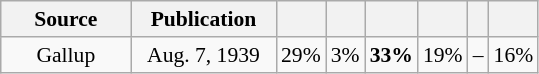<table class="wikitable" style="font-size:90%;text-align:center;">
<tr>
<th style="width:80px;  ">Source</th>
<th style="width:90px;">Publication</th>
<th></th>
<th></th>
<th></th>
<th></th>
<th></th>
<th></th>
</tr>
<tr>
<td>Gallup</td>
<td>Aug. 7, 1939</td>
<td>29%</td>
<td>3%</td>
<td><strong>33%</strong></td>
<td>19%</td>
<td>–</td>
<td>16%</td>
</tr>
</table>
